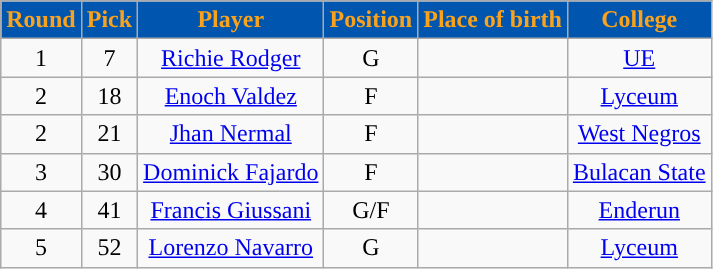<table class="wikitable sortable sortable" style="text-align:center">
<tr>
<th style="background:#0055AF; color:#F9A21D; ">Round</th>
<th style="background:#0055AF; color:#F9A21D; ">Pick</th>
<th style="background:#0055AF; color:#F9A21D; ">Player</th>
<th style="background:#0055AF; color:#F9A21D; ">Position</th>
<th style="background:#0055AF; color:#F9A21D; ">Place of birth</th>
<th style="background:#0055AF; color:#F9A21D; ">College</th>
</tr>
<tr>
<td>1</td>
<td>7</td>
<td><a href='#'>Richie Rodger</a></td>
<td>G</td>
<td></td>
<td><a href='#'>UE</a></td>
</tr>
<tr>
<td>2</td>
<td>18</td>
<td><a href='#'>Enoch Valdez</a></td>
<td>F</td>
<td></td>
<td><a href='#'>Lyceum</a></td>
</tr>
<tr>
<td>2</td>
<td>21</td>
<td><a href='#'>Jhan Nermal</a></td>
<td>F</td>
<td></td>
<td><a href='#'>West Negros</a></td>
</tr>
<tr>
<td>3</td>
<td>30</td>
<td><a href='#'>Dominick Fajardo</a></td>
<td>F</td>
<td></td>
<td><a href='#'>Bulacan State</a></td>
</tr>
<tr>
<td>4</td>
<td>41</td>
<td><a href='#'>Francis Giussani</a></td>
<td>G/F</td>
<td></td>
<td><a href='#'>Enderun</a></td>
</tr>
<tr>
<td>5</td>
<td>52</td>
<td><a href='#'>Lorenzo Navarro</a></td>
<td>G</td>
<td></td>
<td><a href='#'>Lyceum</a></td>
</tr>
</table>
